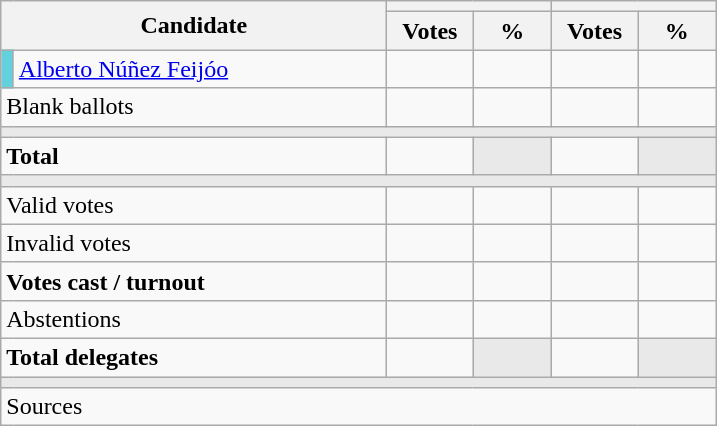<table class="wikitable" style="text-align:right;">
<tr>
<th rowspan="2" colspan="2" width="250">Candidate</th>
<th colspan="2"></th>
<th colspan="2"></th>
</tr>
<tr>
<th width="50">Votes</th>
<th width="45">%</th>
<th width="50">Votes</th>
<th width="45">%</th>
</tr>
<tr>
<td width="1" style="color:inherit;background:#62D0DD"></td>
<td align="left"><a href='#'>Alberto Núñez Feijóo</a></td>
<td></td>
<td></td>
<td></td>
<td></td>
</tr>
<tr>
<td align="left" colspan="2">Blank ballots</td>
<td></td>
<td></td>
<td></td>
<td></td>
</tr>
<tr>
<td colspan="6" bgcolor="#E9E9E9"></td>
</tr>
<tr style="font-weight:bold;">
<td align="left" colspan="2">Total</td>
<td></td>
<td bgcolor="#E9E9E9"></td>
<td></td>
<td bgcolor="#E9E9E9"></td>
</tr>
<tr>
<td colspan="6" bgcolor="#E9E9E9"></td>
</tr>
<tr>
<td align="left" colspan="2">Valid votes</td>
<td></td>
<td></td>
<td></td>
<td></td>
</tr>
<tr>
<td align="left" colspan="2">Invalid votes</td>
<td></td>
<td></td>
<td></td>
<td></td>
</tr>
<tr style="font-weight:bold;">
<td align="left" colspan="2">Votes cast / turnout</td>
<td></td>
<td></td>
<td></td>
<td></td>
</tr>
<tr>
<td align="left" colspan="2">Abstentions</td>
<td></td>
<td></td>
<td></td>
<td></td>
</tr>
<tr style="font-weight:bold;">
<td align="left" colspan="2">Total delegates</td>
<td></td>
<td bgcolor="#E9E9E9"></td>
<td></td>
<td bgcolor="#E9E9E9"></td>
</tr>
<tr>
<td colspan="6" bgcolor="#E9E9E9"></td>
</tr>
<tr>
<td align="left" colspan="6">Sources</td>
</tr>
</table>
